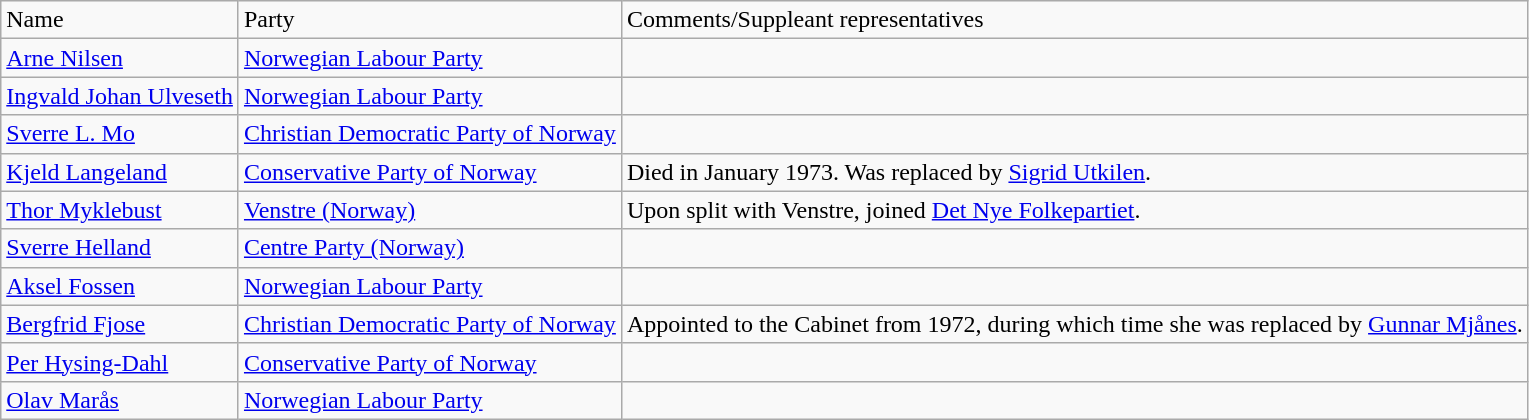<table class="wikitable">
<tr>
<td>Name</td>
<td>Party</td>
<td>Comments/Suppleant representatives</td>
</tr>
<tr>
<td><a href='#'>Arne Nilsen</a></td>
<td><a href='#'>Norwegian Labour Party</a></td>
<td></td>
</tr>
<tr>
<td><a href='#'>Ingvald Johan Ulveseth</a></td>
<td><a href='#'>Norwegian Labour Party</a></td>
<td></td>
</tr>
<tr>
<td><a href='#'>Sverre L. Mo</a></td>
<td><a href='#'>Christian Democratic Party of Norway</a></td>
<td></td>
</tr>
<tr>
<td><a href='#'>Kjeld Langeland</a></td>
<td><a href='#'>Conservative Party of Norway</a></td>
<td>Died in January 1973. Was replaced by <a href='#'>Sigrid Utkilen</a>.</td>
</tr>
<tr>
<td><a href='#'>Thor Myklebust</a></td>
<td><a href='#'>Venstre (Norway)</a></td>
<td>Upon split with Venstre, joined <a href='#'>Det Nye Folkepartiet</a>.</td>
</tr>
<tr>
<td><a href='#'>Sverre Helland</a></td>
<td><a href='#'>Centre Party (Norway)</a></td>
<td></td>
</tr>
<tr>
<td><a href='#'>Aksel Fossen</a></td>
<td><a href='#'>Norwegian Labour Party</a></td>
<td></td>
</tr>
<tr>
<td><a href='#'>Bergfrid Fjose</a></td>
<td><a href='#'>Christian Democratic Party of Norway</a></td>
<td>Appointed to the Cabinet from 1972, during which time she was replaced by <a href='#'>Gunnar Mjånes</a>.</td>
</tr>
<tr>
<td><a href='#'>Per Hysing-Dahl</a></td>
<td><a href='#'>Conservative Party of Norway</a></td>
<td></td>
</tr>
<tr>
<td><a href='#'>Olav Marås</a></td>
<td><a href='#'>Norwegian Labour Party</a></td>
<td></td>
</tr>
</table>
